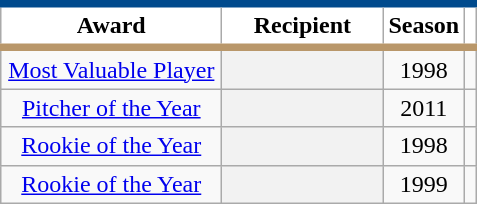<table class="wikitable sortable plainrowheaders" style="text-align:center">
<tr>
<th scope="col" style="background-color:#ffffff; border-top:#004A8D 5px solid; border-bottom:#B9976A 5px solid" width="140px">Award</th>
<th scope="col" style="background-color:#ffffff; border-top:#004A8D 5px solid; border-bottom:#B9976A 5px solid" width="100px">Recipient</th>
<th scope="col" style="background-color:#ffffff; border-top:#004A8D 5px solid; border-bottom:#B9976A 5px solid">Season</th>
<th class="unsortable" scope="col" style="background-color:#ffffff; border-top:#004A8D 5px solid; border-bottom:#B9976A 5px solid"></th>
</tr>
<tr>
<td><a href='#'>Most Valuable Player</a></td>
<th scope="row" style="text-align:center"></th>
<td>1998</td>
<td></td>
</tr>
<tr>
<td><a href='#'>Pitcher of the Year</a></td>
<th scope="row" style="text-align:center"></th>
<td>2011</td>
<td></td>
</tr>
<tr>
<td><a href='#'>Rookie of the Year</a></td>
<th scope="row" style="text-align:center"></th>
<td>1998</td>
<td></td>
</tr>
<tr>
<td><a href='#'>Rookie of the Year</a></td>
<th scope="row" style="text-align:center"></th>
<td>1999</td>
<td></td>
</tr>
</table>
